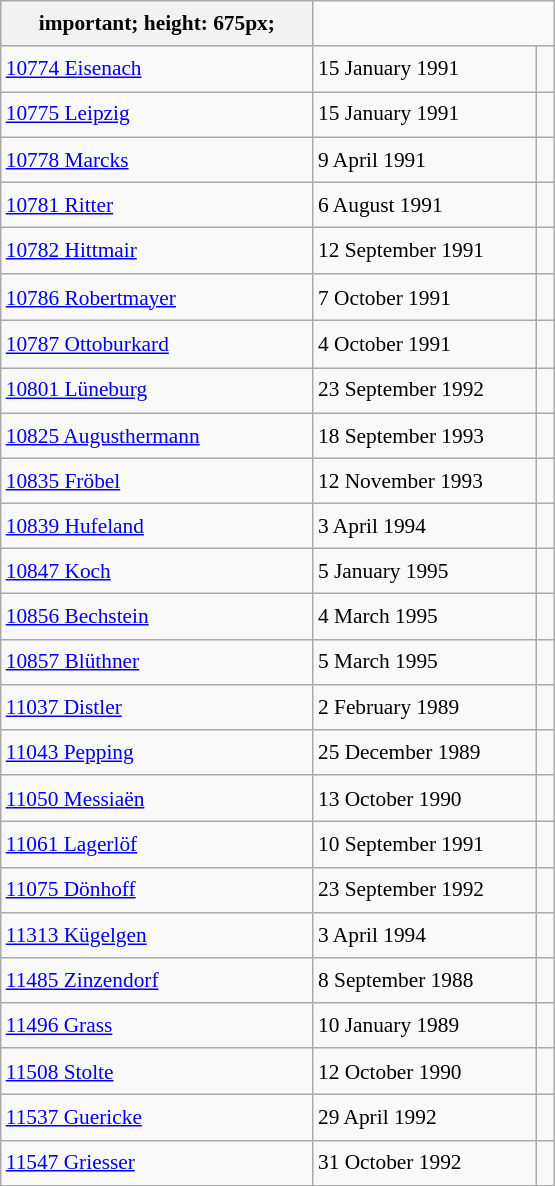<table class="wikitable" style="font-size: 89%; float: left; width: 26em; margin-right: 1em; line-height: 1.65em">
<tr>
<th>important; height: 675px;</th>
</tr>
<tr>
<td><a href='#'>10774 Eisenach</a></td>
<td>15 January 1991</td>
<td><small></small></td>
</tr>
<tr>
<td><a href='#'>10775 Leipzig</a></td>
<td>15 January 1991</td>
<td><small></small></td>
</tr>
<tr>
<td><a href='#'>10778 Marcks</a></td>
<td>9 April 1991</td>
<td><small></small></td>
</tr>
<tr>
<td><a href='#'>10781 Ritter</a></td>
<td>6 August 1991</td>
<td><small></small></td>
</tr>
<tr>
<td><a href='#'>10782 Hittmair</a></td>
<td>12 September 1991</td>
<td><small></small> </td>
</tr>
<tr>
<td><a href='#'>10786 Robertmayer</a></td>
<td>7 October 1991</td>
<td><small></small> </td>
</tr>
<tr>
<td><a href='#'>10787 Ottoburkard</a></td>
<td>4 October 1991</td>
<td><small></small> </td>
</tr>
<tr>
<td><a href='#'>10801 Lüneburg</a></td>
<td>23 September 1992</td>
<td><small></small></td>
</tr>
<tr>
<td><a href='#'>10825 Augusthermann</a></td>
<td>18 September 1993</td>
<td><small></small></td>
</tr>
<tr>
<td><a href='#'>10835 Fröbel</a></td>
<td>12 November 1993</td>
<td><small></small></td>
</tr>
<tr>
<td><a href='#'>10839 Hufeland</a></td>
<td>3 April 1994</td>
<td><small></small></td>
</tr>
<tr>
<td><a href='#'>10847 Koch</a></td>
<td>5 January 1995</td>
<td><small></small></td>
</tr>
<tr>
<td><a href='#'>10856 Bechstein</a></td>
<td>4 March 1995</td>
<td><small></small></td>
</tr>
<tr>
<td><a href='#'>10857 Blüthner</a></td>
<td>5 March 1995</td>
<td><small></small></td>
</tr>
<tr>
<td><a href='#'>11037 Distler</a></td>
<td>2 February 1989</td>
<td><small></small></td>
</tr>
<tr>
<td><a href='#'>11043 Pepping</a></td>
<td>25 December 1989</td>
<td><small></small></td>
</tr>
<tr>
<td><a href='#'>11050 Messiaën</a></td>
<td>13 October 1990</td>
<td><small></small> </td>
</tr>
<tr>
<td><a href='#'>11061 Lagerlöf</a></td>
<td>10 September 1991</td>
<td><small></small></td>
</tr>
<tr>
<td><a href='#'>11075 Dönhoff</a></td>
<td>23 September 1992</td>
<td><small></small></td>
</tr>
<tr>
<td><a href='#'>11313 Kügelgen</a></td>
<td>3 April 1994</td>
<td><small></small></td>
</tr>
<tr>
<td><a href='#'>11485 Zinzendorf</a></td>
<td>8 September 1988</td>
<td><small></small></td>
</tr>
<tr>
<td><a href='#'>11496 Grass</a></td>
<td>10 January 1989</td>
<td><small></small></td>
</tr>
<tr>
<td><a href='#'>11508 Stolte</a></td>
<td>12 October 1990</td>
<td><small></small> </td>
</tr>
<tr>
<td><a href='#'>11537 Guericke</a></td>
<td>29 April 1992</td>
<td><small></small></td>
</tr>
<tr>
<td><a href='#'>11547 Griesser</a></td>
<td>31 October 1992</td>
<td><small></small></td>
</tr>
</table>
